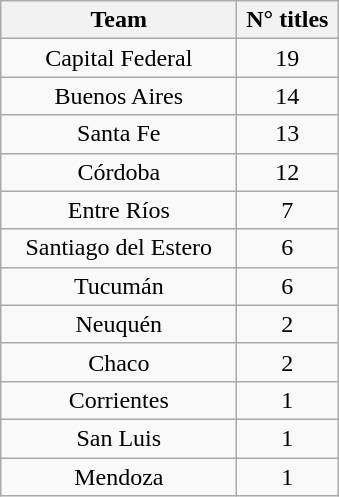<table class="wikitable sortable"  style="text-align:center" width="">
<tr>
<th width=150px>Team</th>
<th width=60px>N° titles</th>
</tr>
<tr>
<td>Capital Federal</td>
<td align=center>19</td>
</tr>
<tr>
<td>Buenos Aires</td>
<td>14</td>
</tr>
<tr>
<td>Santa Fe</td>
<td>13</td>
</tr>
<tr>
<td>Córdoba</td>
<td>12</td>
</tr>
<tr>
<td>Entre Ríos</td>
<td>7</td>
</tr>
<tr>
<td>Santiago del Estero</td>
<td>6</td>
</tr>
<tr>
<td>Tucumán</td>
<td>6</td>
</tr>
<tr>
<td>Neuquén</td>
<td>2</td>
</tr>
<tr>
<td>Chaco</td>
<td>2</td>
</tr>
<tr>
<td>Corrientes</td>
<td>1</td>
</tr>
<tr>
<td>San Luis</td>
<td>1</td>
</tr>
<tr>
<td>Mendoza</td>
<td>1</td>
</tr>
</table>
